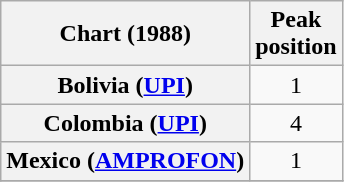<table class="wikitable plainrowheaders sortable" style="text-align:center">
<tr>
<th scope="col">Chart (1988)</th>
<th scope="col">Peak<br>position</th>
</tr>
<tr>
<th scope="row">Bolivia (<a href='#'>UPI</a>)</th>
<td>1</td>
</tr>
<tr>
<th scope="row">Colombia (<a href='#'>UPI</a>)</th>
<td>4</td>
</tr>
<tr>
<th scope="row">Mexico (<a href='#'>AMPROFON</a>)</th>
<td>1</td>
</tr>
<tr>
</tr>
</table>
